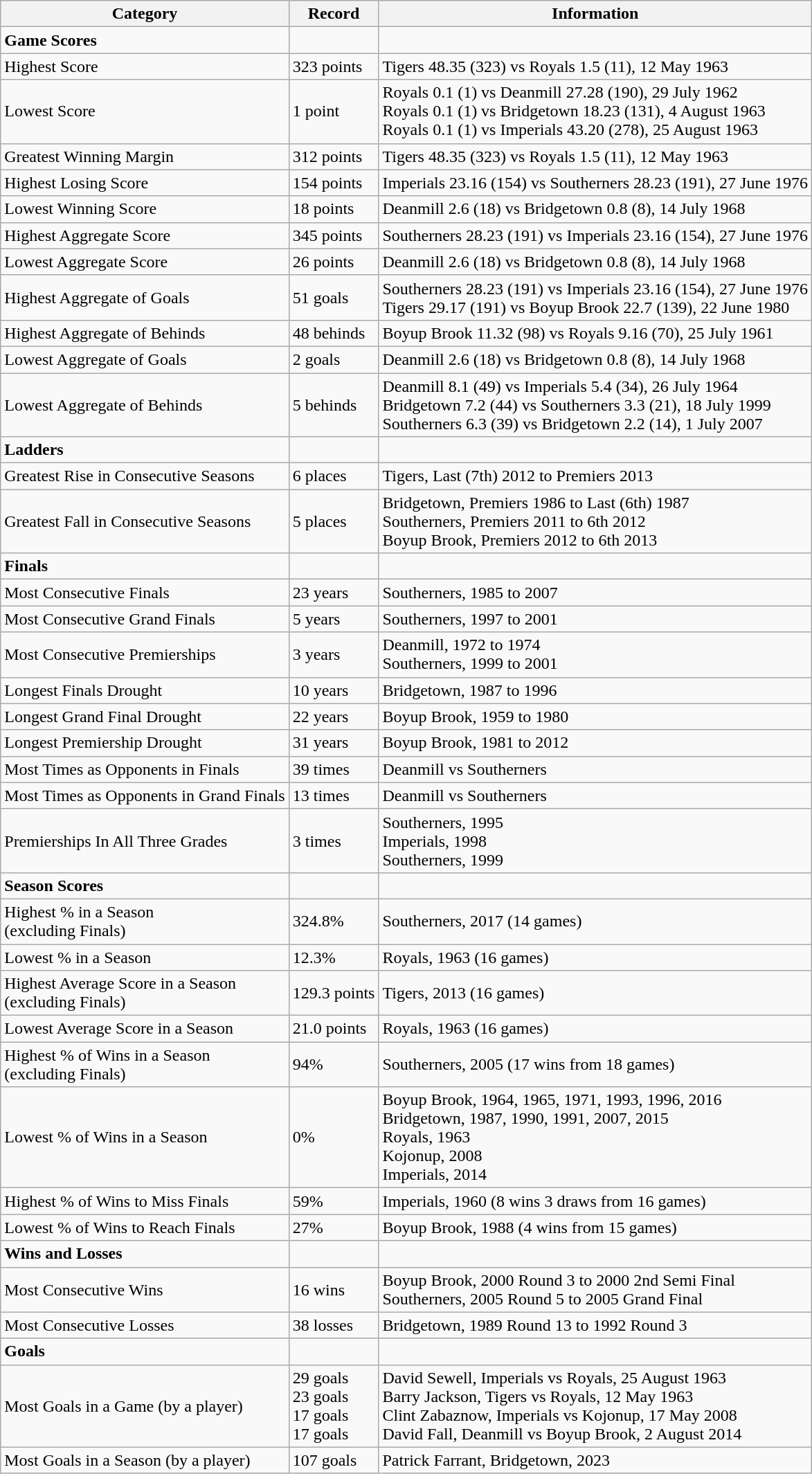<table class="wikitable">
<tr>
<th>Category</th>
<th>Record</th>
<th>Information</th>
</tr>
<tr>
<td><strong>Game Scores</strong></td>
<td></td>
<td></td>
</tr>
<tr>
<td>Highest Score</td>
<td>323 points</td>
<td>Tigers 48.35 (323) vs Royals 1.5 (11), 12 May 1963</td>
</tr>
<tr>
<td>Lowest Score</td>
<td>1 point</td>
<td>Royals 0.1 (1) vs Deanmill 27.28 (190), 29 July 1962<br>Royals 0.1 (1) vs Bridgetown 18.23 (131), 4 August 1963<br>Royals 0.1 (1) vs Imperials 43.20 (278), 25 August 1963</td>
</tr>
<tr>
<td>Greatest Winning Margin</td>
<td>312 points</td>
<td>Tigers 48.35 (323) vs Royals 1.5 (11), 12 May 1963</td>
</tr>
<tr>
<td>Highest Losing Score</td>
<td>154 points</td>
<td>Imperials 23.16 (154) vs Southerners 28.23 (191), 27 June 1976</td>
</tr>
<tr>
<td>Lowest Winning Score</td>
<td>18 points</td>
<td>Deanmill 2.6 (18) vs Bridgetown 0.8 (8), 14 July 1968</td>
</tr>
<tr>
<td>Highest Aggregate Score</td>
<td>345 points</td>
<td>Southerners 28.23 (191) vs Imperials 23.16 (154), 27 June 1976</td>
</tr>
<tr>
<td>Lowest Aggregate Score</td>
<td>26 points</td>
<td>Deanmill 2.6 (18) vs Bridgetown 0.8 (8), 14 July 1968</td>
</tr>
<tr>
<td>Highest Aggregate of Goals</td>
<td>51 goals</td>
<td>Southerners 28.23 (191) vs Imperials 23.16 (154), 27 June 1976<br>Tigers 29.17 (191) vs Boyup Brook 22.7 (139), 22 June 1980</td>
</tr>
<tr>
<td>Highest Aggregate of Behinds</td>
<td>48 behinds</td>
<td>Boyup Brook 11.32 (98) vs Royals 9.16 (70), 25 July 1961</td>
</tr>
<tr>
<td>Lowest Aggregate of Goals</td>
<td>2 goals</td>
<td>Deanmill 2.6 (18) vs Bridgetown 0.8 (8), 14 July 1968</td>
</tr>
<tr>
<td>Lowest Aggregate of Behinds</td>
<td>5 behinds</td>
<td>Deanmill 8.1 (49) vs Imperials 5.4 (34), 26 July 1964<br>Bridgetown 7.2 (44) vs Southerners 3.3 (21), 18 July 1999<br>Southerners 6.3 (39) vs Bridgetown 2.2 (14), 1 July 2007</td>
</tr>
<tr>
<td><strong>Ladders</strong></td>
<td></td>
<td></td>
</tr>
<tr>
<td>Greatest Rise in Consecutive Seasons</td>
<td>6 places</td>
<td>Tigers, Last (7th) 2012 to Premiers 2013</td>
</tr>
<tr>
<td>Greatest Fall in Consecutive Seasons</td>
<td>5 places</td>
<td>Bridgetown, Premiers 1986 to Last (6th) 1987<br>Southerners, Premiers 2011 to 6th 2012<br>Boyup Brook, Premiers 2012 to 6th 2013</td>
</tr>
<tr>
<td><strong>Finals</strong></td>
<td></td>
<td></td>
</tr>
<tr>
<td>Most Consecutive Finals</td>
<td>23 years</td>
<td>Southerners, 1985 to 2007</td>
</tr>
<tr>
<td>Most Consecutive Grand Finals</td>
<td>5 years</td>
<td>Southerners, 1997 to 2001</td>
</tr>
<tr>
<td>Most Consecutive Premierships</td>
<td>3 years</td>
<td>Deanmill, 1972 to 1974<br>Southerners, 1999 to 2001</td>
</tr>
<tr>
<td>Longest Finals Drought</td>
<td>10 years</td>
<td>Bridgetown, 1987 to 1996</td>
</tr>
<tr>
<td>Longest Grand Final Drought</td>
<td>22 years</td>
<td>Boyup Brook, 1959 to 1980</td>
</tr>
<tr>
<td>Longest Premiership Drought</td>
<td>31 years</td>
<td>Boyup Brook, 1981 to 2012</td>
</tr>
<tr>
<td>Most Times as Opponents in Finals</td>
<td>39 times</td>
<td>Deanmill vs Southerners</td>
</tr>
<tr>
<td>Most Times as Opponents in Grand Finals</td>
<td>13 times</td>
<td>Deanmill vs Southerners</td>
</tr>
<tr>
<td>Premierships In All Three Grades</td>
<td>3 times</td>
<td>Southerners, 1995<br>Imperials, 1998<br>Southerners, 1999</td>
</tr>
<tr>
<td><strong>Season Scores</strong></td>
<td></td>
<td></td>
</tr>
<tr>
<td>Highest % in a Season<br>(excluding Finals)</td>
<td>324.8%</td>
<td>Southerners, 2017 (14 games)</td>
</tr>
<tr>
<td>Lowest % in a Season</td>
<td>12.3%</td>
<td>Royals, 1963 (16 games)</td>
</tr>
<tr>
<td>Highest Average Score in a Season<br>(excluding Finals)</td>
<td>129.3 points</td>
<td>Tigers, 2013 (16 games)</td>
</tr>
<tr>
<td>Lowest Average Score in a Season</td>
<td>21.0 points</td>
<td>Royals, 1963 (16 games)</td>
</tr>
<tr>
<td>Highest % of Wins in a Season<br>(excluding Finals)</td>
<td>94%</td>
<td>Southerners, 2005 (17 wins from 18 games)</td>
</tr>
<tr>
<td>Lowest % of Wins in a Season</td>
<td>0%</td>
<td>Boyup Brook, 1964, 1965, 1971, 1993, 1996, 2016<br>Bridgetown, 1987, 1990, 1991, 2007, 2015<br>Royals, 1963<br>Kojonup, 2008<br>Imperials, 2014</td>
</tr>
<tr>
<td>Highest % of Wins to Miss Finals</td>
<td>59%</td>
<td>Imperials, 1960 (8 wins 3 draws from 16 games)</td>
</tr>
<tr>
<td>Lowest % of Wins to Reach Finals</td>
<td>27%</td>
<td>Boyup Brook, 1988 (4 wins from 15 games)</td>
</tr>
<tr>
<td><strong>Wins and Losses</strong></td>
<td></td>
<td></td>
</tr>
<tr>
<td>Most Consecutive Wins</td>
<td>16 wins</td>
<td>Boyup Brook, 2000 Round 3 to 2000 2nd Semi Final<br>Southerners, 2005 Round 5 to 2005 Grand Final</td>
</tr>
<tr>
<td>Most Consecutive Losses</td>
<td>38 losses</td>
<td>Bridgetown, 1989 Round 13 to 1992 Round 3</td>
</tr>
<tr>
<td><strong>Goals</strong></td>
<td></td>
<td></td>
</tr>
<tr>
<td>Most Goals in a Game (by a player)</td>
<td>29 goals<br>23 goals<br>17 goals<br>17 goals</td>
<td>David Sewell, Imperials vs Royals, 25 August 1963<br>Barry Jackson, Tigers vs Royals, 12 May 1963<br>Clint Zabaznow, Imperials vs Kojonup, 17 May 2008<br>David Fall, Deanmill vs Boyup Brook, 2 August 2014</td>
</tr>
<tr>
<td>Most Goals in a Season (by a player)</td>
<td>107 goals</td>
<td>Patrick Farrant, Bridgetown, 2023</td>
</tr>
</table>
